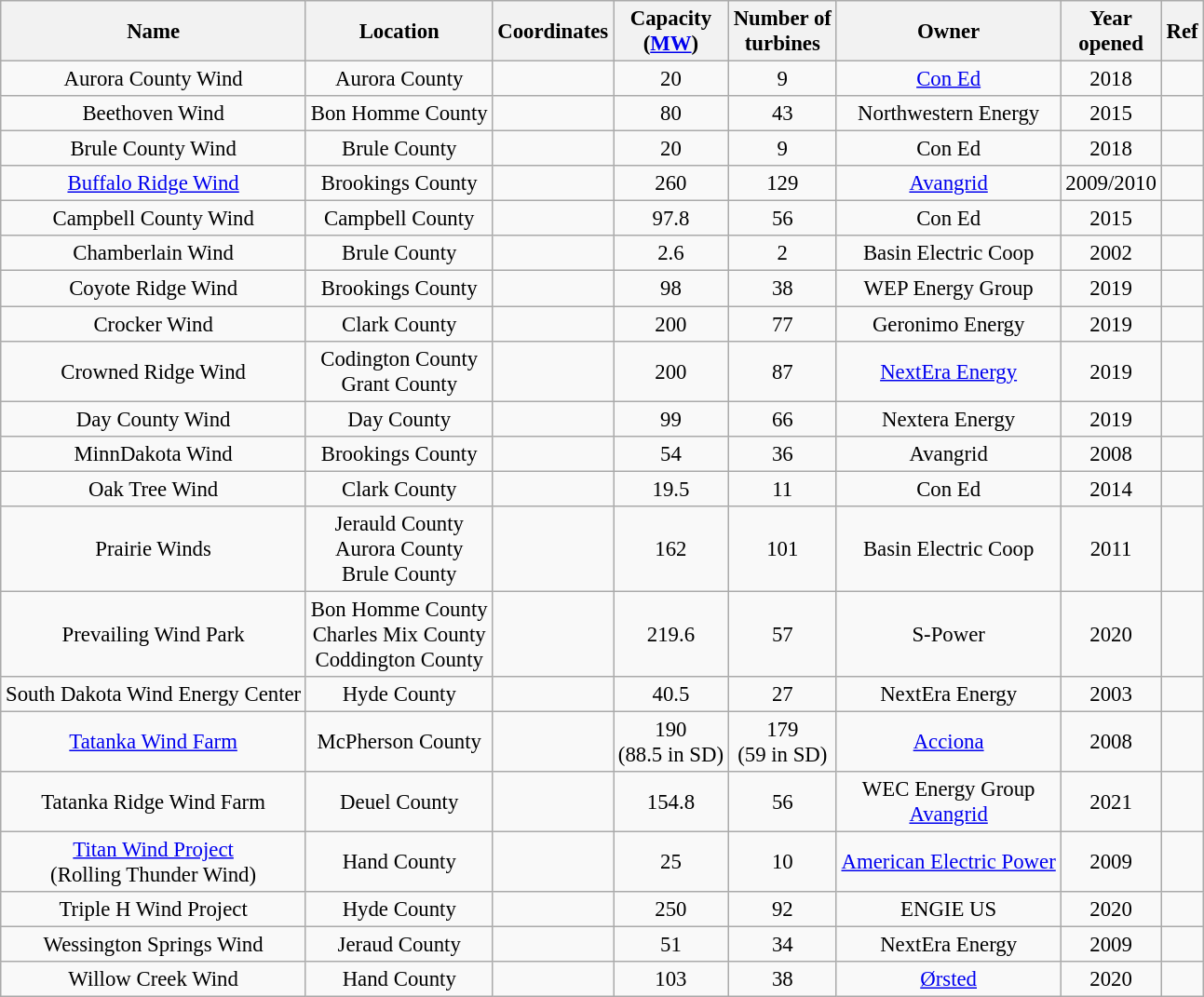<table class="wikitable sortable" style="font-size:95%; text-align:center;">
<tr>
<th>Name</th>
<th>Location</th>
<th>Coordinates</th>
<th>Capacity<br>(<a href='#'>MW</a>)</th>
<th>Number of<br>turbines</th>
<th>Owner</th>
<th>Year<br>opened</th>
<th>Ref</th>
</tr>
<tr>
<td>Aurora County Wind</td>
<td>Aurora County</td>
<td></td>
<td>20</td>
<td>9</td>
<td><a href='#'>Con Ed</a></td>
<td>2018</td>
<td></td>
</tr>
<tr>
<td>Beethoven Wind</td>
<td>Bon Homme County</td>
<td></td>
<td>80</td>
<td>43</td>
<td>Northwestern Energy</td>
<td>2015</td>
<td></td>
</tr>
<tr>
<td>Brule County Wind</td>
<td>Brule County</td>
<td></td>
<td>20</td>
<td>9</td>
<td>Con Ed</td>
<td>2018</td>
<td></td>
</tr>
<tr>
<td><a href='#'>Buffalo Ridge Wind</a></td>
<td>Brookings County</td>
<td></td>
<td>260</td>
<td>129</td>
<td><a href='#'>Avangrid</a></td>
<td>2009/2010</td>
<td></td>
</tr>
<tr>
<td>Campbell County Wind</td>
<td>Campbell County</td>
<td></td>
<td>97.8</td>
<td>56</td>
<td>Con Ed</td>
<td>2015</td>
<td></td>
</tr>
<tr>
<td>Chamberlain Wind</td>
<td>Brule County</td>
<td></td>
<td>2.6</td>
<td>2</td>
<td>Basin Electric Coop</td>
<td>2002</td>
<td></td>
</tr>
<tr>
<td>Coyote Ridge Wind</td>
<td>Brookings County</td>
<td></td>
<td>98</td>
<td>38</td>
<td>WEP Energy Group</td>
<td>2019</td>
<td></td>
</tr>
<tr>
<td>Crocker Wind</td>
<td>Clark County</td>
<td></td>
<td>200</td>
<td>77</td>
<td>Geronimo Energy</td>
<td>2019</td>
<td></td>
</tr>
<tr>
<td>Crowned Ridge Wind</td>
<td>Codington County<br>Grant County</td>
<td></td>
<td>200</td>
<td>87</td>
<td><a href='#'>NextEra Energy</a></td>
<td>2019</td>
<td></td>
</tr>
<tr>
<td>Day County Wind</td>
<td>Day County</td>
<td></td>
<td>99</td>
<td>66</td>
<td>Nextera Energy</td>
<td>2019</td>
<td></td>
</tr>
<tr>
<td>MinnDakota Wind</td>
<td>Brookings County</td>
<td></td>
<td>54</td>
<td>36</td>
<td>Avangrid</td>
<td>2008</td>
<td></td>
</tr>
<tr>
<td>Oak Tree Wind</td>
<td>Clark County</td>
<td></td>
<td>19.5</td>
<td>11</td>
<td>Con Ed</td>
<td>2014</td>
<td></td>
</tr>
<tr>
<td>Prairie Winds</td>
<td>Jerauld County<br>Aurora County<br>Brule County</td>
<td></td>
<td>162</td>
<td>101</td>
<td>Basin Electric Coop</td>
<td>2011</td>
<td></td>
</tr>
<tr>
<td>Prevailing Wind Park</td>
<td>Bon Homme County<br>Charles Mix County<br>Coddington County</td>
<td></td>
<td>219.6</td>
<td>57</td>
<td>S-Power</td>
<td>2020</td>
<td></td>
</tr>
<tr>
<td>South Dakota Wind Energy Center</td>
<td>Hyde County</td>
<td></td>
<td>40.5</td>
<td>27</td>
<td>NextEra Energy</td>
<td>2003</td>
<td></td>
</tr>
<tr>
<td><a href='#'>Tatanka Wind Farm</a></td>
<td>McPherson County</td>
<td></td>
<td>190<br>(88.5 in SD)</td>
<td>179<br>(59 in SD)</td>
<td><a href='#'>Acciona</a></td>
<td>2008</td>
<td></td>
</tr>
<tr>
<td>Tatanka Ridge Wind Farm</td>
<td>Deuel County</td>
<td></td>
<td>154.8</td>
<td>56</td>
<td>WEC Energy Group<br><a href='#'>Avangrid</a></td>
<td>2021</td>
<td></td>
</tr>
<tr>
<td><a href='#'>Titan Wind Project</a><br>(Rolling Thunder Wind)</td>
<td>Hand County</td>
<td></td>
<td>25</td>
<td>10</td>
<td><a href='#'>American Electric Power</a></td>
<td>2009</td>
<td></td>
</tr>
<tr>
<td>Triple H Wind Project</td>
<td>Hyde County</td>
<td></td>
<td>250</td>
<td>92</td>
<td>ENGIE US</td>
<td>2020</td>
<td></td>
</tr>
<tr>
<td>Wessington Springs Wind</td>
<td>Jeraud County</td>
<td></td>
<td>51</td>
<td>34</td>
<td>NextEra Energy</td>
<td>2009</td>
<td></td>
</tr>
<tr>
<td>Willow Creek Wind</td>
<td>Hand County</td>
<td></td>
<td>103</td>
<td>38</td>
<td><a href='#'>Ørsted</a></td>
<td>2020</td>
<td></td>
</tr>
</table>
